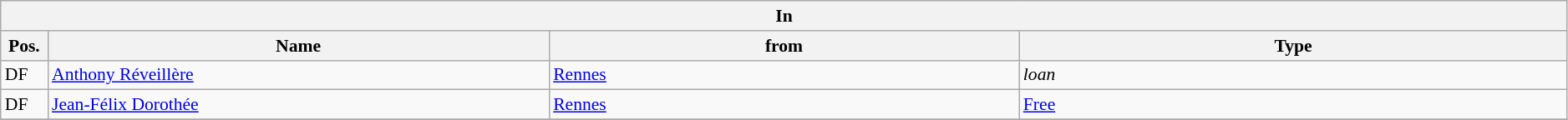<table class="wikitable" style="font-size:90%;width:99%;">
<tr>
<th colspan="4">In</th>
</tr>
<tr>
<th width=3%>Pos.</th>
<th width=32%>Name</th>
<th width=30%>from</th>
<th width=35%>Type</th>
</tr>
<tr>
<td>DF</td>
<td><a href='#'>Anthony Réveillère</a></td>
<td><a href='#'>Rennes</a></td>
<td><em>loan</em></td>
</tr>
<tr>
<td>DF</td>
<td><a href='#'>Jean-Félix Dorothée</a></td>
<td><a href='#'>Rennes</a></td>
<td><a href='#'>Free</a></td>
</tr>
<tr>
</tr>
</table>
